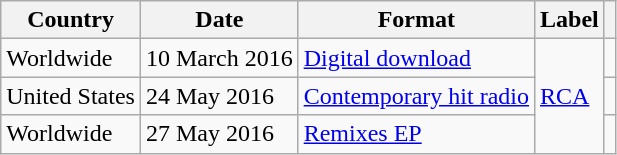<table class="wikitable sortable plainrowheaders">
<tr>
<th>Country</th>
<th>Date</th>
<th>Format</th>
<th>Label</th>
<th></th>
</tr>
<tr>
<td scope="row">Worldwide</td>
<td rowspan="1">10 March 2016</td>
<td rowspan="1"><a href='#'>Digital download</a></td>
<td rowspan="3"><a href='#'>RCA</a></td>
<td align="center"></td>
</tr>
<tr>
<td scope="row">United States</td>
<td>24 May 2016</td>
<td><a href='#'>Contemporary hit radio</a></td>
<td align="center"></td>
</tr>
<tr>
<td scope="row">Worldwide</td>
<td>27 May 2016</td>
<td scope-"row"><a href='#'>Remixes EP</a></td>
<td align="center"></td>
</tr>
</table>
